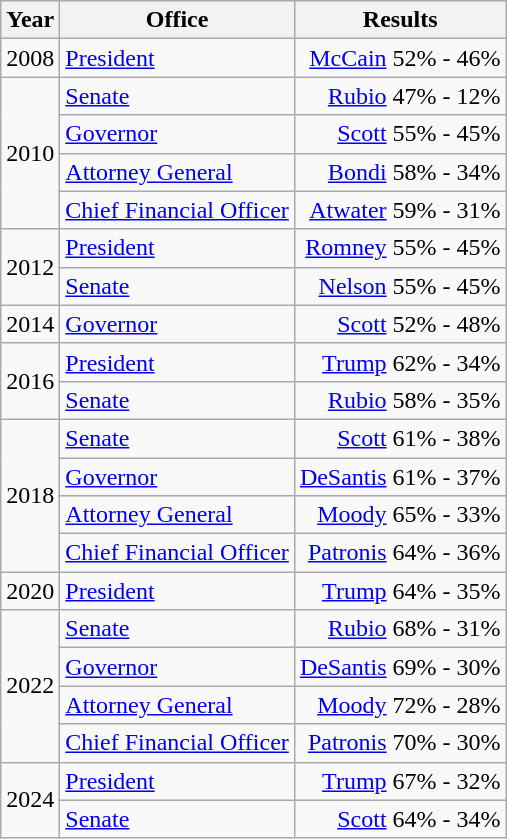<table class=wikitable>
<tr>
<th>Year</th>
<th>Office</th>
<th>Results</th>
</tr>
<tr>
<td>2008</td>
<td><a href='#'>President</a></td>
<td align="right" ><a href='#'>McCain</a> 52% - 46%</td>
</tr>
<tr>
<td rowspan=4>2010</td>
<td><a href='#'>Senate</a></td>
<td align="right" ><a href='#'>Rubio</a> 47% - 12%</td>
</tr>
<tr>
<td><a href='#'>Governor</a></td>
<td align="right" ><a href='#'>Scott</a> 55% - 45%</td>
</tr>
<tr>
<td><a href='#'>Attorney General</a></td>
<td align="right" ><a href='#'>Bondi</a> 58% - 34%</td>
</tr>
<tr>
<td><a href='#'>Chief Financial Officer</a></td>
<td align="right" ><a href='#'>Atwater</a> 59% - 31%</td>
</tr>
<tr>
<td rowspan=2>2012</td>
<td><a href='#'>President</a></td>
<td align="right" ><a href='#'>Romney</a> 55% - 45%</td>
</tr>
<tr>
<td><a href='#'>Senate</a></td>
<td align="right" ><a href='#'>Nelson</a> 55% - 45%</td>
</tr>
<tr>
<td>2014</td>
<td><a href='#'>Governor</a></td>
<td align="right" ><a href='#'>Scott</a> 52% - 48%</td>
</tr>
<tr>
<td rowspan=2>2016</td>
<td><a href='#'>President</a></td>
<td align="right" ><a href='#'>Trump</a> 62% - 34%</td>
</tr>
<tr>
<td><a href='#'>Senate</a></td>
<td align="right" ><a href='#'>Rubio</a> 58% - 35%</td>
</tr>
<tr>
<td rowspan=4>2018</td>
<td><a href='#'>Senate</a></td>
<td align="right" ><a href='#'>Scott</a> 61% - 38%</td>
</tr>
<tr>
<td><a href='#'>Governor</a></td>
<td align="right" ><a href='#'>DeSantis</a> 61% - 37%</td>
</tr>
<tr>
<td><a href='#'>Attorney General</a></td>
<td align="right" ><a href='#'>Moody</a> 65% - 33%</td>
</tr>
<tr>
<td><a href='#'>Chief Financial Officer</a></td>
<td align="right" ><a href='#'>Patronis</a> 64% - 36%</td>
</tr>
<tr>
<td>2020</td>
<td><a href='#'>President</a></td>
<td align="right" ><a href='#'>Trump</a> 64% - 35%</td>
</tr>
<tr>
<td rowspan=4>2022</td>
<td><a href='#'>Senate</a></td>
<td align="right" ><a href='#'>Rubio</a> 68% - 31%</td>
</tr>
<tr>
<td><a href='#'>Governor</a></td>
<td align="right" ><a href='#'>DeSantis</a> 69% - 30%</td>
</tr>
<tr>
<td><a href='#'>Attorney General</a></td>
<td align="right" ><a href='#'>Moody</a> 72% - 28%</td>
</tr>
<tr>
<td><a href='#'>Chief Financial Officer</a></td>
<td align="right" ><a href='#'>Patronis</a> 70% - 30%</td>
</tr>
<tr>
<td rowspan=2>2024</td>
<td><a href='#'>President</a></td>
<td align="right" ><a href='#'>Trump</a> 67% - 32%</td>
</tr>
<tr>
<td><a href='#'>Senate</a></td>
<td align="right" ><a href='#'>Scott</a> 64% - 34%</td>
</tr>
</table>
